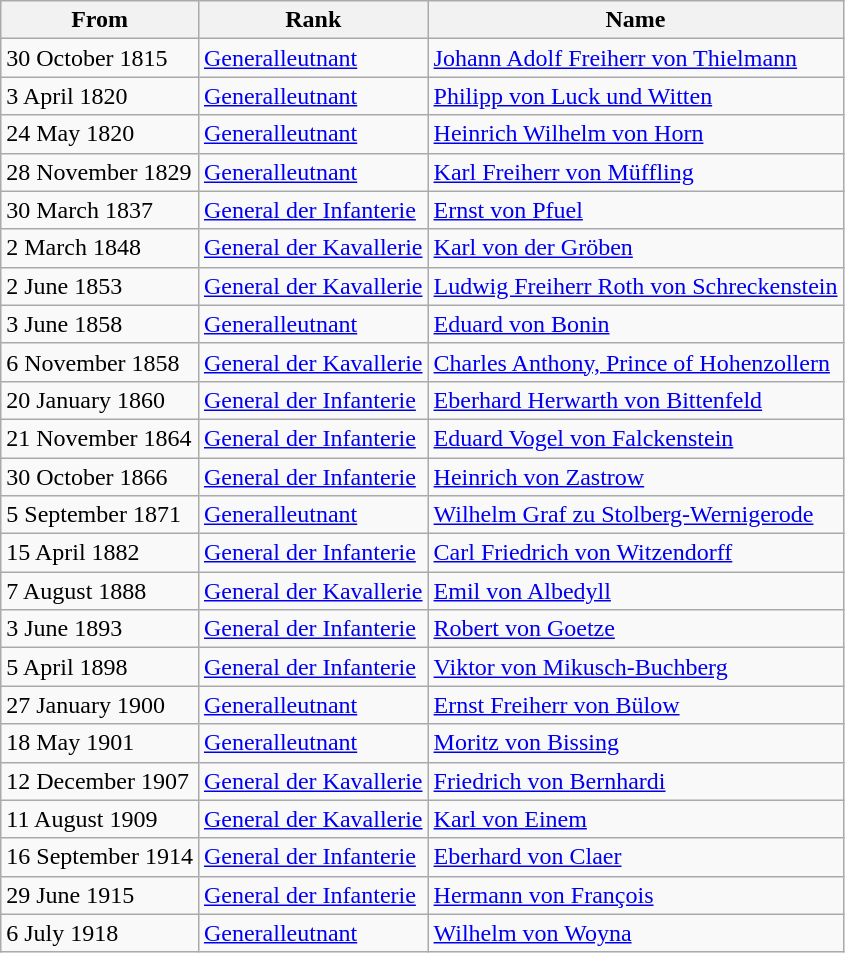<table class="wikitable">
<tr>
<th>From</th>
<th>Rank</th>
<th>Name</th>
</tr>
<tr>
<td>30 October 1815</td>
<td><a href='#'>Generalleutnant</a></td>
<td><a href='#'>Johann Adolf Freiherr von Thielmann</a></td>
</tr>
<tr>
<td>3 April 1820</td>
<td><a href='#'>Generalleutnant</a></td>
<td><a href='#'>Philipp von Luck und Witten</a></td>
</tr>
<tr>
<td>24 May 1820</td>
<td><a href='#'>Generalleutnant</a></td>
<td><a href='#'>Heinrich Wilhelm von Horn</a></td>
</tr>
<tr>
<td>28 November 1829</td>
<td><a href='#'>Generalleutnant</a></td>
<td><a href='#'>Karl Freiherr von Müffling</a></td>
</tr>
<tr>
<td>30 March 1837</td>
<td><a href='#'>General der Infanterie</a></td>
<td><a href='#'>Ernst von Pfuel</a></td>
</tr>
<tr>
<td>2 March 1848</td>
<td><a href='#'>General der Kavallerie</a></td>
<td><a href='#'>Karl von der Gröben</a></td>
</tr>
<tr>
<td>2 June 1853</td>
<td><a href='#'>General der Kavallerie</a></td>
<td><a href='#'>Ludwig Freiherr Roth von Schreckenstein</a></td>
</tr>
<tr>
<td>3 June 1858</td>
<td><a href='#'>Generalleutnant</a></td>
<td><a href='#'>Eduard von Bonin</a></td>
</tr>
<tr>
<td>6 November 1858</td>
<td><a href='#'>General der Kavallerie</a></td>
<td><a href='#'>Charles Anthony, Prince of Hohenzollern</a></td>
</tr>
<tr>
<td>20 January 1860</td>
<td><a href='#'>General der Infanterie</a></td>
<td><a href='#'>Eberhard Herwarth von Bittenfeld</a></td>
</tr>
<tr>
<td>21 November 1864</td>
<td><a href='#'>General der Infanterie</a></td>
<td><a href='#'>Eduard Vogel von Falckenstein</a></td>
</tr>
<tr>
<td>30 October 1866</td>
<td><a href='#'>General der Infanterie</a></td>
<td><a href='#'>Heinrich von Zastrow</a></td>
</tr>
<tr>
<td>5 September 1871</td>
<td><a href='#'>Generalleutnant</a></td>
<td><a href='#'>Wilhelm Graf zu Stolberg-Wernigerode</a></td>
</tr>
<tr>
<td>15 April 1882</td>
<td><a href='#'>General der Infanterie</a></td>
<td><a href='#'>Carl Friedrich von Witzendorff</a></td>
</tr>
<tr>
<td>7 August 1888</td>
<td><a href='#'>General der Kavallerie</a></td>
<td><a href='#'>Emil von Albedyll</a></td>
</tr>
<tr>
<td>3 June 1893</td>
<td><a href='#'>General der Infanterie</a></td>
<td><a href='#'>Robert von Goetze</a></td>
</tr>
<tr>
<td>5 April 1898</td>
<td><a href='#'>General der Infanterie</a></td>
<td><a href='#'>Viktor von Mikusch-Buchberg</a></td>
</tr>
<tr>
<td>27 January 1900</td>
<td><a href='#'>Generalleutnant</a></td>
<td><a href='#'>Ernst Freiherr von Bülow</a></td>
</tr>
<tr>
<td>18 May 1901</td>
<td><a href='#'>Generalleutnant</a></td>
<td><a href='#'>Moritz von Bissing</a></td>
</tr>
<tr>
<td>12 December 1907</td>
<td><a href='#'>General der Kavallerie</a></td>
<td><a href='#'>Friedrich von Bernhardi</a></td>
</tr>
<tr>
<td>11 August 1909</td>
<td><a href='#'>General der Kavallerie</a></td>
<td><a href='#'>Karl von Einem</a></td>
</tr>
<tr>
<td>16 September 1914</td>
<td><a href='#'>General der Infanterie</a></td>
<td><a href='#'>Eberhard von Claer</a></td>
</tr>
<tr>
<td>29 June 1915</td>
<td><a href='#'>General der Infanterie</a></td>
<td><a href='#'>Hermann von François</a></td>
</tr>
<tr>
<td>6 July 1918</td>
<td><a href='#'>Generalleutnant</a></td>
<td><a href='#'>Wilhelm von Woyna</a></td>
</tr>
</table>
